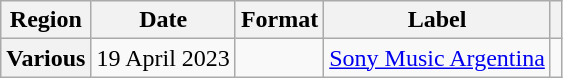<table class="wikitable plainrowheaders">
<tr>
<th scope="col">Region</th>
<th scope="col">Date</th>
<th scope="col">Format</th>
<th scope="col">Label</th>
<th scope="col"></th>
</tr>
<tr>
<th scope="row">Various</th>
<td>19 April 2023</td>
<td></td>
<td><a href='#'>Sony Music Argentina</a></td>
<td></td>
</tr>
</table>
